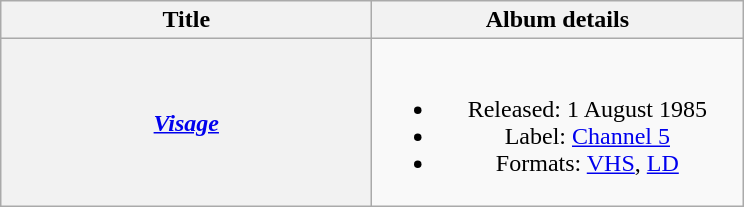<table class="wikitable plainrowheaders" style="text-align:center;">
<tr>
<th scope="col" style="width:15em;">Title</th>
<th scope="col" style="width:15em;">Album details</th>
</tr>
<tr>
<th scope="row"><em><a href='#'>Visage</a></em></th>
<td><br><ul><li>Released: 1 August 1985</li><li>Label: <a href='#'>Channel 5</a></li><li>Formats: <a href='#'>VHS</a>, <a href='#'>LD</a></li></ul></td>
</tr>
</table>
